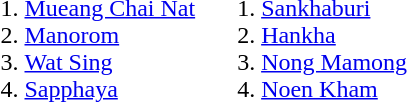<table>
<tr --valign=top>
<td><br><ol><li><a href='#'>Mueang Chai Nat</a></li><li><a href='#'>Manorom</a></li><li><a href='#'>Wat Sing</a></li><li><a href='#'>Sapphaya</a></li></ol></td>
<td><br><ol>
<li><a href='#'>Sankhaburi</a></li>
<li><a href='#'>Hankha</a></li>
<li><a href='#'>Nong Mamong</a></li>
<li><a href='#'>Noen Kham</a>
</ol></td>
<td></td>
</tr>
</table>
